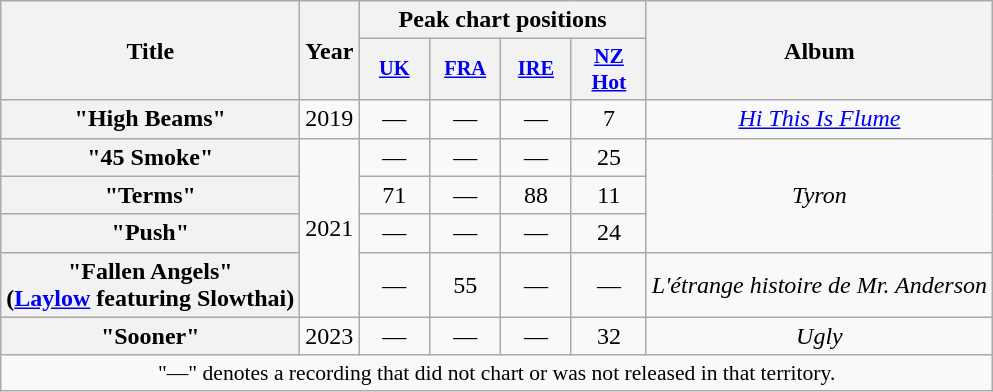<table class="wikitable plainrowheaders" style="text-align:center;">
<tr>
<th scope="col" rowspan="2">Title</th>
<th scope="col" rowspan="2">Year</th>
<th scope="col" colspan="4">Peak chart positions</th>
<th scope="col" rowspan="2">Album</th>
</tr>
<tr>
<th scope="col" style="width:3em;font-size:85%;"><a href='#'>UK</a><br></th>
<th scope="col" style="width:3em;font-size:85%;"><a href='#'>FRA</a><br></th>
<th scope="col" style="width:3em;font-size:85%;"><a href='#'>IRE</a><br></th>
<th scope="col" style="width:3em;font-size:90%;"><a href='#'>NZ<br>Hot</a><br></th>
</tr>
<tr>
<th scope="row">"High Beams"<br></th>
<td>2019</td>
<td>—</td>
<td>—</td>
<td>—</td>
<td>7</td>
<td><em><a href='#'>Hi This Is Flume</a></em></td>
</tr>
<tr>
<th scope="row">"45 Smoke"</th>
<td rowspan="4">2021</td>
<td>—</td>
<td>—</td>
<td>—</td>
<td>25</td>
<td rowspan="3"><em>Tyron</em></td>
</tr>
<tr>
<th scope="row">"Terms"<br></th>
<td>71</td>
<td>—</td>
<td>88</td>
<td>11</td>
</tr>
<tr>
<th scope="row">"Push"<br></th>
<td>—</td>
<td>—</td>
<td>—</td>
<td>24</td>
</tr>
<tr>
<th scope="row">"Fallen Angels"<br><span>(<a href='#'>Laylow</a> featuring Slowthai)</span></th>
<td>—</td>
<td>55</td>
<td>—</td>
<td>—</td>
<td><em>L'étrange histoire de Mr. Anderson</em></td>
</tr>
<tr>
<th scope="row">"Sooner"</th>
<td>2023</td>
<td>—</td>
<td>—</td>
<td>—</td>
<td>32</td>
<td><em>Ugly</em></td>
</tr>
<tr>
<td colspan="7" style="font-size:90%">"—" denotes a recording that did not chart or was not released in that territory.</td>
</tr>
</table>
